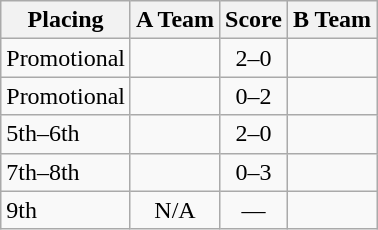<table class=wikitable style="border:1px solid #AAAAAA;">
<tr>
<th>Placing</th>
<th>A Team</th>
<th>Score</th>
<th>B Team</th>
</tr>
<tr>
<td>Promotional</td>
<td><strong></strong></td>
<td align="center">2–0</td>
<td></td>
</tr>
<tr>
<td>Promotional</td>
<td></td>
<td align="center">0–2</td>
<td><strong></strong></td>
</tr>
<tr>
<td>5th–6th</td>
<td><strong></strong></td>
<td align="center">2–0</td>
<td></td>
</tr>
<tr>
<td>7th–8th</td>
<td></td>
<td align="center">0–3</td>
<td><strong></strong></td>
</tr>
<tr>
<td>9th</td>
<td align="center">N/A</td>
<td align="center">—</td>
<td></td>
</tr>
</table>
